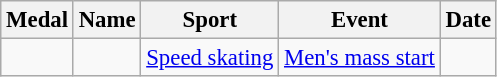<table class="wikitable sortable" style="font-size:95%;">
<tr>
<th>Medal</th>
<th>Name</th>
<th>Sport</th>
<th>Event</th>
<th>Date</th>
</tr>
<tr>
<td></td>
<td></td>
<td><a href='#'>Speed skating</a></td>
<td><a href='#'>Men's mass start</a></td>
<td></td>
</tr>
</table>
